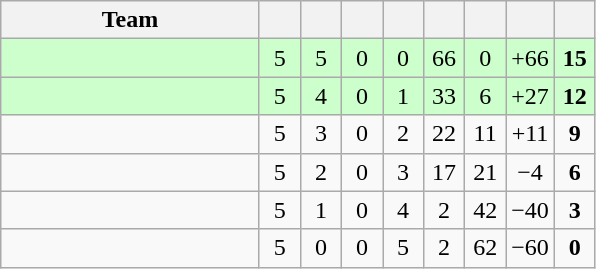<table class="wikitable" style="text-align: center;">
<tr>
<th width=165>Team</th>
<th width=20></th>
<th width=20></th>
<th width=20></th>
<th width=20></th>
<th width=20></th>
<th width=20></th>
<th width=20></th>
<th width=20></th>
</tr>
<tr bgcolor=#ccffcc>
<td style="text-align:left;"></td>
<td>5</td>
<td>5</td>
<td>0</td>
<td>0</td>
<td>66</td>
<td>0</td>
<td>+66</td>
<td><strong>15</strong></td>
</tr>
<tr bgcolor=#ccffcc>
<td style="text-align:left;"></td>
<td>5</td>
<td>4</td>
<td>0</td>
<td>1</td>
<td>33</td>
<td>6</td>
<td>+27</td>
<td><strong>12</strong></td>
</tr>
<tr>
<td style="text-align:left;"></td>
<td>5</td>
<td>3</td>
<td>0</td>
<td>2</td>
<td>22</td>
<td>11</td>
<td>+11</td>
<td><strong>9</strong></td>
</tr>
<tr>
<td style="text-align:left;"></td>
<td>5</td>
<td>2</td>
<td>0</td>
<td>3</td>
<td>17</td>
<td>21</td>
<td>−4</td>
<td><strong>6</strong></td>
</tr>
<tr>
<td style="text-align:left;"></td>
<td>5</td>
<td>1</td>
<td>0</td>
<td>4</td>
<td>2</td>
<td>42</td>
<td>−40</td>
<td><strong>3</strong></td>
</tr>
<tr>
<td style="text-align:left;"></td>
<td>5</td>
<td>0</td>
<td>0</td>
<td>5</td>
<td>2</td>
<td>62</td>
<td>−60</td>
<td><strong>0</strong></td>
</tr>
</table>
